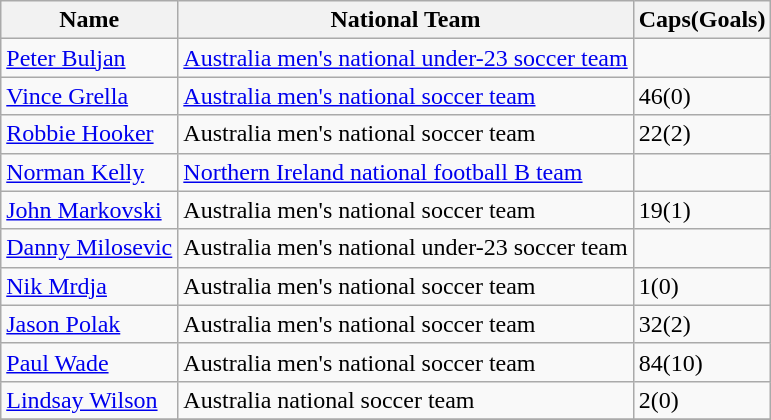<table class="sortable wikitable">
<tr>
<th>Name</th>
<th>National Team</th>
<th>Caps(Goals)</th>
</tr>
<tr>
<td> <a href='#'>Peter Buljan</a></td>
<td><a href='#'>Australia men's national under-23 soccer team</a></td>
<td></td>
</tr>
<tr>
<td> <a href='#'>Vince Grella</a></td>
<td><a href='#'>Australia men's national soccer team</a></td>
<td>46(0)</td>
</tr>
<tr>
<td> <a href='#'>Robbie Hooker</a></td>
<td>Australia men's national soccer team</td>
<td>22(2)</td>
</tr>
<tr>
<td> <a href='#'>Norman Kelly</a></td>
<td><a href='#'>Northern Ireland national football B team</a></td>
<td></td>
</tr>
<tr>
<td> <a href='#'>John Markovski</a></td>
<td>Australia men's national soccer team</td>
<td>19(1)</td>
</tr>
<tr>
<td> <a href='#'>Danny Milosevic</a></td>
<td>Australia men's national under-23 soccer team</td>
<td></td>
</tr>
<tr>
<td> <a href='#'>Nik Mrdja</a></td>
<td>Australia men's national soccer team</td>
<td>1(0)</td>
</tr>
<tr>
<td> <a href='#'>Jason Polak</a></td>
<td>Australia men's national soccer team</td>
<td>32(2)</td>
</tr>
<tr>
<td> <a href='#'>Paul Wade</a></td>
<td>Australia men's national soccer team</td>
<td>84(10)</td>
</tr>
<tr>
<td> <a href='#'>Lindsay Wilson</a></td>
<td>Australia national soccer team</td>
<td>2(0)</td>
</tr>
<tr>
</tr>
</table>
